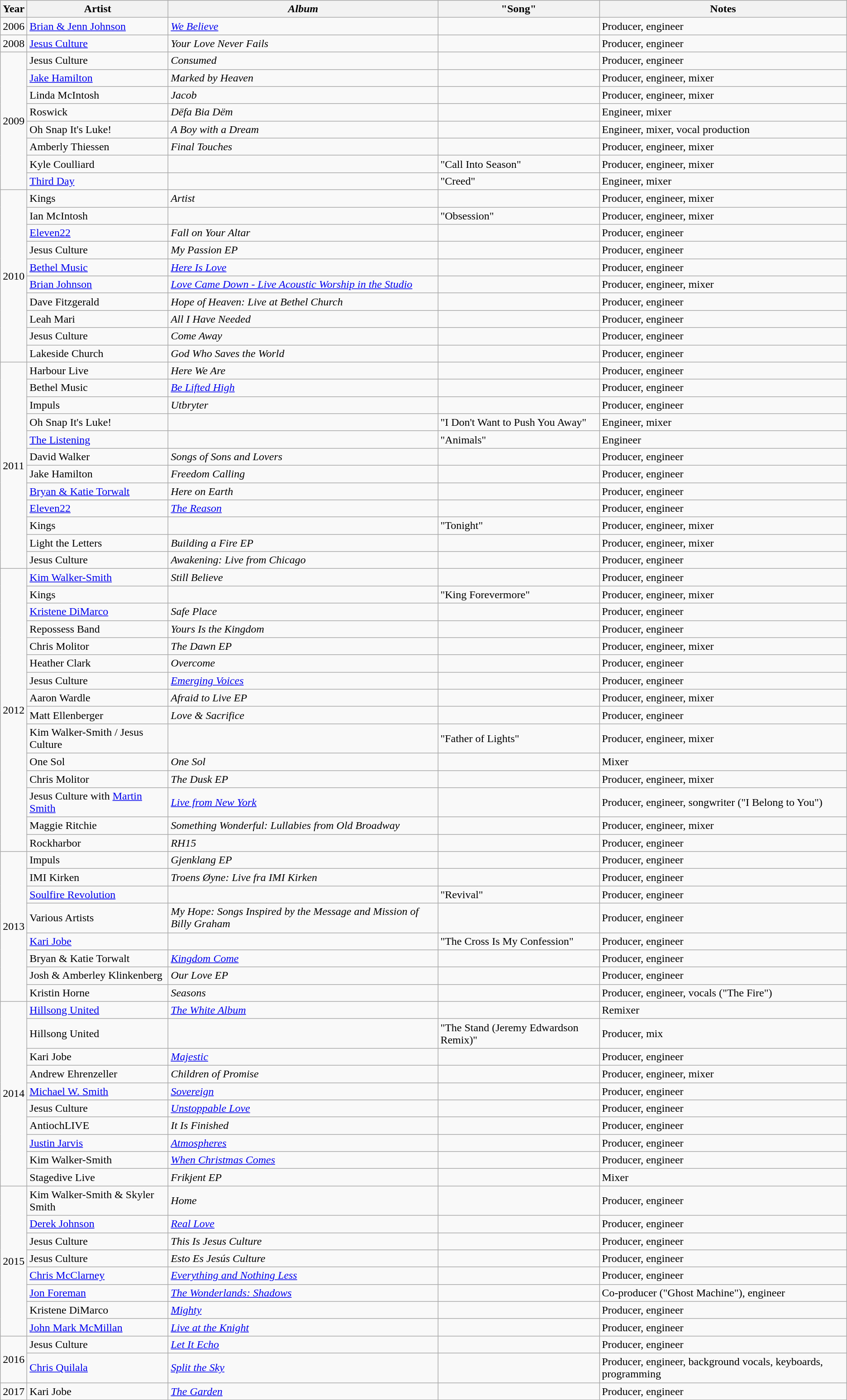<table class="wikitable">
<tr>
<th rowspan="1">Year</th>
<th rowspan="1">Artist</th>
<th rowspan="1"><em>Album</em></th>
<th rowspan="1">"Song"</th>
<th rowspan="1">Notes</th>
</tr>
<tr>
<td>2006</td>
<td><a href='#'>Brian & Jenn Johnson</a></td>
<td><em><a href='#'>We Believe</a></em></td>
<td></td>
<td>Producer, engineer</td>
</tr>
<tr>
<td>2008</td>
<td><a href='#'>Jesus Culture</a></td>
<td><em>Your Love Never Fails</em></td>
<td></td>
<td>Producer, engineer</td>
</tr>
<tr>
<td rowspan="8">2009</td>
<td>Jesus Culture</td>
<td><em>Consumed</em></td>
<td></td>
<td>Producer, engineer</td>
</tr>
<tr>
<td><a href='#'>Jake Hamilton</a></td>
<td><em>Marked by Heaven</em></td>
<td></td>
<td>Producer, engineer, mixer</td>
</tr>
<tr>
<td>Linda McIntosh</td>
<td><em>Jacob</em></td>
<td></td>
<td>Producer, engineer, mixer</td>
</tr>
<tr>
<td>Roswick</td>
<td><em>Dëfa Bia Dëm</em></td>
<td></td>
<td>Engineer, mixer</td>
</tr>
<tr>
<td>Oh Snap It's Luke!</td>
<td><em>A Boy with a Dream</em></td>
<td></td>
<td>Engineer, mixer, vocal production</td>
</tr>
<tr>
<td>Amberly Thiessen</td>
<td><em>Final Touches</em></td>
<td></td>
<td>Producer, engineer, mixer</td>
</tr>
<tr>
<td>Kyle Coulliard</td>
<td></td>
<td>"Call Into Season"</td>
<td>Producer, engineer, mixer</td>
</tr>
<tr>
<td><a href='#'>Third Day</a></td>
<td></td>
<td>"Creed"</td>
<td>Engineer, mixer</td>
</tr>
<tr>
<td rowspan="10">2010</td>
<td>Kings</td>
<td><em>Artist</em></td>
<td></td>
<td>Producer, engineer, mixer</td>
</tr>
<tr>
<td>Ian McIntosh</td>
<td></td>
<td>"Obsession"</td>
<td>Producer, engineer, mixer</td>
</tr>
<tr>
<td><a href='#'>Eleven22</a></td>
<td><em>Fall on Your Altar</em></td>
<td></td>
<td>Producer, engineer</td>
</tr>
<tr>
<td>Jesus Culture</td>
<td><em>My Passion EP</em></td>
<td></td>
<td>Producer, engineer</td>
</tr>
<tr>
<td><a href='#'>Bethel Music</a></td>
<td><em><a href='#'>Here Is Love</a></em></td>
<td></td>
<td>Producer, engineer</td>
</tr>
<tr>
<td><a href='#'>Brian Johnson</a></td>
<td><em><a href='#'>Love Came Down - Live Acoustic Worship in the Studio</a></em></td>
<td></td>
<td>Producer, engineer, mixer</td>
</tr>
<tr>
<td>Dave Fitzgerald</td>
<td><em>Hope of Heaven: Live at Bethel Church</em></td>
<td></td>
<td>Producer, engineer</td>
</tr>
<tr>
<td>Leah Mari</td>
<td><em>All I Have Needed</em></td>
<td></td>
<td>Producer, engineer</td>
</tr>
<tr>
<td>Jesus Culture</td>
<td><em>Come Away</em></td>
<td></td>
<td>Producer, engineer</td>
</tr>
<tr>
<td>Lakeside Church</td>
<td><em>God Who Saves the World</em></td>
<td></td>
<td>Producer, engineer</td>
</tr>
<tr>
<td rowspan="12">2011</td>
<td>Harbour Live</td>
<td><em>Here We Are</em></td>
<td></td>
<td>Producer, engineer</td>
</tr>
<tr>
<td>Bethel Music</td>
<td><em><a href='#'>Be Lifted High</a></em></td>
<td></td>
<td>Producer, engineer</td>
</tr>
<tr>
<td>Impuls</td>
<td><em>Utbryter</em></td>
<td></td>
<td>Producer, engineer</td>
</tr>
<tr>
<td>Oh Snap It's Luke!</td>
<td></td>
<td>"I Don't Want to Push You Away"</td>
<td>Engineer, mixer</td>
</tr>
<tr>
<td><a href='#'>The Listening</a></td>
<td></td>
<td>"Animals"</td>
<td>Engineer</td>
</tr>
<tr>
<td>David Walker</td>
<td><em>Songs of Sons and Lovers</em></td>
<td></td>
<td>Producer, engineer</td>
</tr>
<tr>
<td>Jake Hamilton</td>
<td><em>Freedom Calling</em></td>
<td></td>
<td>Producer, engineer</td>
</tr>
<tr>
<td><a href='#'>Bryan & Katie Torwalt</a></td>
<td><em>Here on Earth</em></td>
<td></td>
<td>Producer, engineer</td>
</tr>
<tr>
<td><a href='#'>Eleven22</a></td>
<td><em><a href='#'>The Reason</a></em></td>
<td></td>
<td>Producer, engineer</td>
</tr>
<tr>
<td>Kings</td>
<td></td>
<td>"Tonight"</td>
<td>Producer, engineer, mixer</td>
</tr>
<tr>
<td>Light the Letters</td>
<td><em>Building a Fire EP</em></td>
<td></td>
<td>Producer, engineer, mixer</td>
</tr>
<tr>
<td>Jesus Culture</td>
<td><em>Awakening: Live from Chicago</em></td>
<td></td>
<td>Producer, engineer</td>
</tr>
<tr>
<td rowspan="15">2012</td>
<td><a href='#'>Kim Walker-Smith</a></td>
<td><em>Still Believe</em></td>
<td></td>
<td>Producer, engineer</td>
</tr>
<tr>
<td>Kings</td>
<td></td>
<td>"King Forevermore"</td>
<td>Producer, engineer, mixer</td>
</tr>
<tr>
<td><a href='#'>Kristene DiMarco</a></td>
<td><em>Safe Place</em></td>
<td></td>
<td>Producer, engineer</td>
</tr>
<tr>
<td>Repossess Band</td>
<td><em>Yours Is the Kingdom</em></td>
<td></td>
<td>Producer, engineer</td>
</tr>
<tr>
<td>Chris Molitor</td>
<td><em>The Dawn EP</em></td>
<td></td>
<td>Producer, engineer, mixer</td>
</tr>
<tr>
<td>Heather Clark</td>
<td><em>Overcome</em></td>
<td></td>
<td>Producer, engineer</td>
</tr>
<tr>
<td>Jesus Culture</td>
<td><em><a href='#'>Emerging Voices</a></em></td>
<td></td>
<td>Producer, engineer</td>
</tr>
<tr>
<td>Aaron Wardle</td>
<td><em>Afraid to Live EP</em></td>
<td></td>
<td>Producer, engineer, mixer</td>
</tr>
<tr>
<td>Matt Ellenberger</td>
<td><em>Love & Sacrifice</em></td>
<td></td>
<td>Producer, engineer</td>
</tr>
<tr>
<td>Kim Walker-Smith / Jesus Culture</td>
<td></td>
<td>"Father of Lights"</td>
<td>Producer, engineer, mixer</td>
</tr>
<tr>
<td>One Sol</td>
<td><em>One Sol</em></td>
<td></td>
<td>Mixer</td>
</tr>
<tr>
<td>Chris Molitor</td>
<td><em>The Dusk EP</em></td>
<td></td>
<td>Producer, engineer, mixer</td>
</tr>
<tr>
<td>Jesus Culture with <a href='#'>Martin Smith</a></td>
<td><em><a href='#'>Live from New York</a></em></td>
<td></td>
<td>Producer, engineer, songwriter ("I Belong to You")</td>
</tr>
<tr>
<td>Maggie Ritchie</td>
<td><em>Something Wonderful: Lullabies from Old Broadway</em></td>
<td></td>
<td>Producer, engineer, mixer</td>
</tr>
<tr>
<td>Rockharbor</td>
<td><em>RH15</em></td>
<td></td>
<td>Producer, engineer</td>
</tr>
<tr>
<td rowspan="8">2013</td>
<td>Impuls</td>
<td><em>Gjenklang EP</em></td>
<td></td>
<td>Producer, engineer</td>
</tr>
<tr>
<td>IMI Kirken</td>
<td><em>Troens Øyne: Live fra IMI Kirken</em></td>
<td></td>
<td>Producer, engineer</td>
</tr>
<tr>
<td><a href='#'>Soulfire Revolution</a></td>
<td></td>
<td>"Revival"</td>
<td>Producer, engineer</td>
</tr>
<tr>
<td>Various Artists</td>
<td><em>My Hope: Songs Inspired by the Message and Mission of Billy Graham</em></td>
<td></td>
<td>Producer, engineer</td>
</tr>
<tr>
<td><a href='#'>Kari Jobe</a></td>
<td></td>
<td>"The Cross Is My Confession"</td>
<td>Producer, engineer</td>
</tr>
<tr>
<td>Bryan & Katie Torwalt</td>
<td><em><a href='#'>Kingdom Come</a></em></td>
<td></td>
<td>Producer, engineer</td>
</tr>
<tr>
<td>Josh & Amberley Klinkenberg</td>
<td><em>Our Love EP</em></td>
<td></td>
<td>Producer, engineer</td>
</tr>
<tr>
<td>Kristin Horne</td>
<td><em>Seasons</em></td>
<td></td>
<td>Producer, engineer, vocals ("The Fire")</td>
</tr>
<tr>
<td rowspan="10">2014</td>
<td><a href='#'>Hillsong United</a></td>
<td><em><a href='#'>The White Album</a></em></td>
<td></td>
<td>Remixer</td>
</tr>
<tr>
<td>Hillsong United</td>
<td></td>
<td>"The Stand (Jeremy Edwardson Remix)"</td>
<td>Producer, mix</td>
</tr>
<tr>
<td>Kari Jobe</td>
<td><em><a href='#'>Majestic</a></em></td>
<td></td>
<td>Producer, engineer</td>
</tr>
<tr>
<td>Andrew Ehrenzeller</td>
<td><em>Children of Promise</em></td>
<td></td>
<td>Producer, engineer, mixer</td>
</tr>
<tr>
<td><a href='#'>Michael W. Smith</a></td>
<td><em><a href='#'>Sovereign</a></em></td>
<td></td>
<td>Producer, engineer</td>
</tr>
<tr>
<td>Jesus Culture</td>
<td><em><a href='#'>Unstoppable Love</a></em></td>
<td></td>
<td>Producer, engineer</td>
</tr>
<tr>
<td>AntiochLIVE</td>
<td><em>It Is Finished</em></td>
<td></td>
<td>Producer, engineer</td>
</tr>
<tr>
<td><a href='#'>Justin Jarvis</a></td>
<td><em><a href='#'>Atmospheres</a></em></td>
<td></td>
<td>Producer, engineer</td>
</tr>
<tr>
<td>Kim Walker-Smith</td>
<td><em><a href='#'>When Christmas Comes</a></em></td>
<td></td>
<td>Producer, engineer</td>
</tr>
<tr>
<td>Stagedive Live</td>
<td><em>Frikjent EP</em></td>
<td></td>
<td>Mixer</td>
</tr>
<tr>
<td rowspan="8">2015</td>
<td>Kim Walker-Smith & Skyler Smith</td>
<td><em>Home</em></td>
<td></td>
<td>Producer, engineer</td>
</tr>
<tr>
<td><a href='#'>Derek Johnson</a></td>
<td><em><a href='#'>Real Love</a></em></td>
<td></td>
<td>Producer, engineer</td>
</tr>
<tr>
<td>Jesus Culture</td>
<td><em>This Is Jesus Culture</em></td>
<td></td>
<td>Producer, engineer</td>
</tr>
<tr>
<td>Jesus Culture</td>
<td><em>Esto Es Jesús Culture</em></td>
<td></td>
<td>Producer, engineer</td>
</tr>
<tr>
<td><a href='#'>Chris McClarney</a></td>
<td><em><a href='#'>Everything and Nothing Less</a></em></td>
<td></td>
<td>Producer, engineer</td>
</tr>
<tr>
<td><a href='#'>Jon Foreman</a></td>
<td><em><a href='#'>The Wonderlands: Shadows</a></em></td>
<td></td>
<td>Co-producer ("Ghost Machine"), engineer</td>
</tr>
<tr>
<td>Kristene DiMarco</td>
<td><em><a href='#'>Mighty</a></em></td>
<td></td>
<td>Producer, engineer</td>
</tr>
<tr>
<td><a href='#'>John Mark McMillan</a></td>
<td><em><a href='#'>Live at the Knight</a></em></td>
<td></td>
<td>Producer, engineer</td>
</tr>
<tr>
<td rowspan="2">2016</td>
<td>Jesus Culture</td>
<td><em><a href='#'>Let It Echo</a></em></td>
<td></td>
<td>Producer, engineer</td>
</tr>
<tr>
<td><a href='#'>Chris Quilala</a></td>
<td><em><a href='#'>Split the Sky</a></em></td>
<td></td>
<td>Producer, engineer, background vocals, keyboards, programming</td>
</tr>
<tr>
<td rowspan="1">2017</td>
<td>Kari Jobe</td>
<td><em><a href='#'>The Garden</a></em></td>
<td></td>
<td>Producer, engineer</td>
</tr>
</table>
